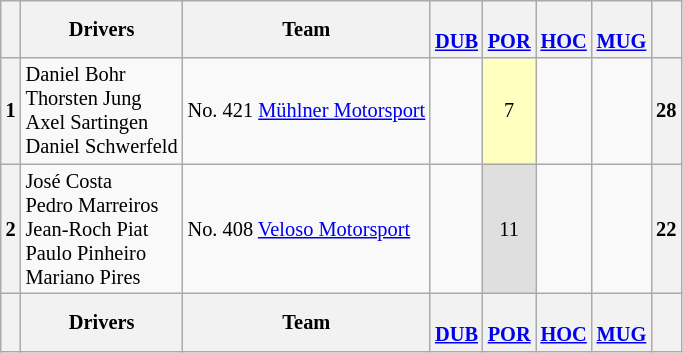<table align=left| class="wikitable" style="font-size: 85%; text-align: center">
<tr valign="top">
<th valign=middle></th>
<th valign=middle>Drivers</th>
<th valign=middle>Team</th>
<th><br><a href='#'>DUB</a></th>
<th><br><a href='#'>POR</a></th>
<th><br><a href='#'>HOC</a></th>
<th><br><a href='#'>MUG</a></th>
<th valign=middle>  </th>
</tr>
<tr>
<th>1</th>
<td align=left> Daniel Bohr<br> Thorsten Jung<br> Axel Sartingen<br> Daniel Schwerfeld</td>
<td align=left> No. 421 <a href='#'>Mühlner Motorsport</a></td>
<td></td>
<td style="background:#FFFFBF;">7</td>
<td></td>
<td></td>
<th>28</th>
</tr>
<tr>
<th>2</th>
<td align=left> José Costa<br> Pedro Marreiros<br> Jean-Roch Piat<br> Paulo Pinheiro<br> Mariano Pires</td>
<td align=left> No. 408 <a href='#'>Veloso Motorsport</a></td>
<td></td>
<td style="background:#DFDFDF;">11</td>
<td></td>
<td></td>
<th>22</th>
</tr>
<tr>
<th valign=middle></th>
<th valign=middle>Drivers</th>
<th valign=middle>Team</th>
<th><br><a href='#'>DUB</a></th>
<th><br><a href='#'>POR</a></th>
<th><br><a href='#'>HOC</a></th>
<th><br><a href='#'>MUG</a></th>
<th valign=middle>  </th>
</tr>
</table>
